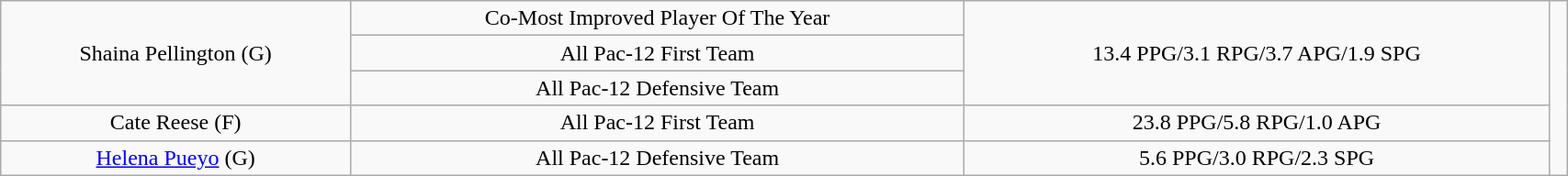<table class="wikitable" style="width: 90%;text-align: center;">
<tr align="center">
<td rowspan="3">Shaina Pellington (G)</td>
<td>Co-Most Improved Player Of The Year</td>
<td rowspan="3">13.4 PPG/3.1 RPG/3.7 APG/1.9 SPG</td>
<td rowspan="5"></td>
</tr>
<tr>
<td>All Pac-12 First Team</td>
</tr>
<tr>
<td>All Pac-12 Defensive Team</td>
</tr>
<tr>
<td>Cate Reese (F)</td>
<td>All Pac-12 First Team</td>
<td>23.8 PPG/5.8 RPG/1.0 APG</td>
</tr>
<tr>
<td><a href='#'>Helena Pueyo</a> (G)</td>
<td>All Pac-12 Defensive Team</td>
<td>5.6 PPG/3.0 RPG/2.3 SPG</td>
</tr>
</table>
